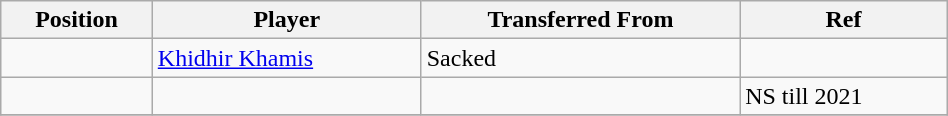<table class="wikitable sortable" style="width:50%; text-align:center; font-size:100%; text-align:left;">
<tr>
<th><strong>Position</strong></th>
<th><strong>Player</strong></th>
<th><strong>Transferred From</strong></th>
<th><strong>Ref</strong></th>
</tr>
<tr>
<td></td>
<td> <a href='#'>Khidhir Khamis</a></td>
<td>Sacked</td>
<td></td>
</tr>
<tr>
<td></td>
<td></td>
<td></td>
<td>NS till 2021</td>
</tr>
<tr>
</tr>
</table>
